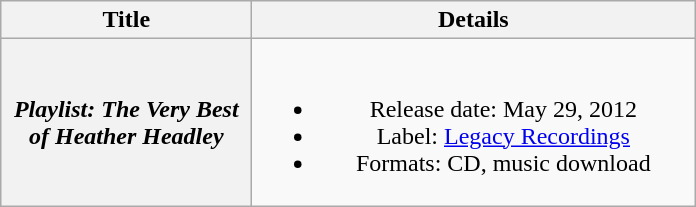<table class="wikitable plainrowheaders" style="text-align:center;">
<tr>
<th style="width:10em;">Title</th>
<th style="width:18em;">Details</th>
</tr>
<tr>
<th scope="row"><em>Playlist: The Very Best of Heather Headley</em></th>
<td><br><ul><li>Release date: May 29, 2012</li><li>Label: <a href='#'>Legacy Recordings</a></li><li>Formats: CD, music download</li></ul></td>
</tr>
</table>
